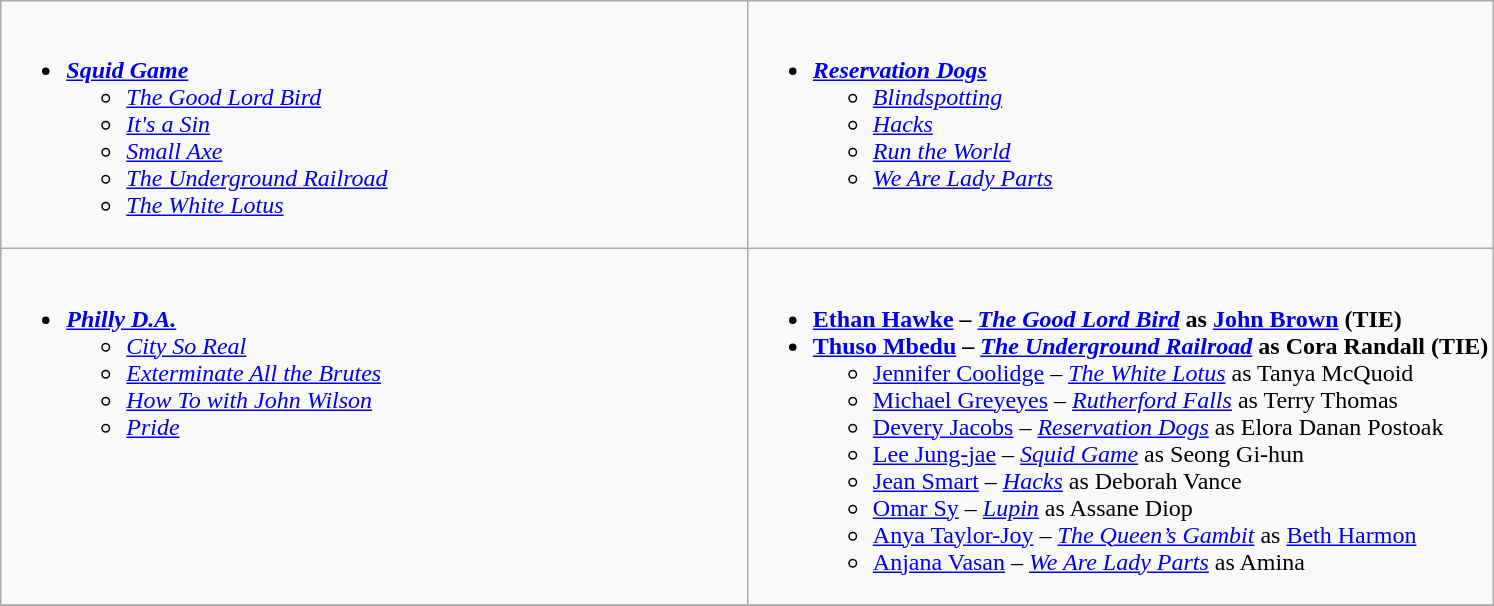<table class="wikitable" role="presentation">
<tr>
<td style="vertical-align:top; width:50%;"><br><ul><li><strong><em><a href='#'>Squid Game</a></em></strong><ul><li><em><a href='#'>The Good Lord Bird</a></em></li><li><em><a href='#'>It's a Sin</a></em></li><li><em><a href='#'>Small Axe</a></em></li><li><em><a href='#'>The Underground Railroad</a></em></li><li><em><a href='#'>The White Lotus</a></em></li></ul></li></ul></td>
<td style="vertical-align:top; width:50%;"><br><ul><li><strong><em><a href='#'>Reservation Dogs</a></em></strong><ul><li><em><a href='#'>Blindspotting</a></em></li><li><em><a href='#'>Hacks</a></em></li><li><em><a href='#'>Run the World</a></em></li><li><em><a href='#'>We Are Lady Parts</a></em></li></ul></li></ul></td>
</tr>
<tr>
<td style="vertical-align:top; width:50%;"><br><ul><li><strong><em><a href='#'>Philly D.A.</a></em></strong><ul><li><em><a href='#'>City So Real</a></em></li><li><em><a href='#'>Exterminate All the Brutes</a></em></li><li><em><a href='#'>How To with John Wilson</a></em></li><li><em><a href='#'>Pride</a></em></li></ul></li></ul></td>
<td style="vertical-align:top; width:50%;"><br><ul><li><strong><a href='#'>Ethan Hawke</a> – <em><a href='#'>The Good Lord Bird</a></em> as <a href='#'>John Brown</a> (TIE)</strong></li><li><strong><a href='#'>Thuso Mbedu</a> – <em><a href='#'>The Underground Railroad</a></em> as Cora Randall (TIE)</strong><ul><li><a href='#'>Jennifer Coolidge</a> – <em><a href='#'>The White Lotus</a></em> as Tanya McQuoid</li><li><a href='#'>Michael Greyeyes</a> – <em><a href='#'>Rutherford Falls</a></em> as Terry Thomas</li><li><a href='#'>Devery Jacobs</a> – <em><a href='#'>Reservation Dogs</a></em> as Elora Danan Postoak</li><li><a href='#'>Lee Jung-jae</a> – <em><a href='#'>Squid Game</a></em> as Seong Gi-hun</li><li><a href='#'>Jean Smart</a> – <em><a href='#'>Hacks</a></em> as Deborah Vance</li><li><a href='#'>Omar Sy</a> – <em><a href='#'>Lupin</a></em> as Assane Diop</li><li><a href='#'>Anya Taylor-Joy</a> – <em><a href='#'>The Queen’s Gambit</a></em> as <a href='#'>Beth Harmon</a></li><li><a href='#'>Anjana Vasan</a> – <em><a href='#'>We Are Lady Parts</a></em> as Amina</li></ul></li></ul></td>
</tr>
<tr>
</tr>
</table>
